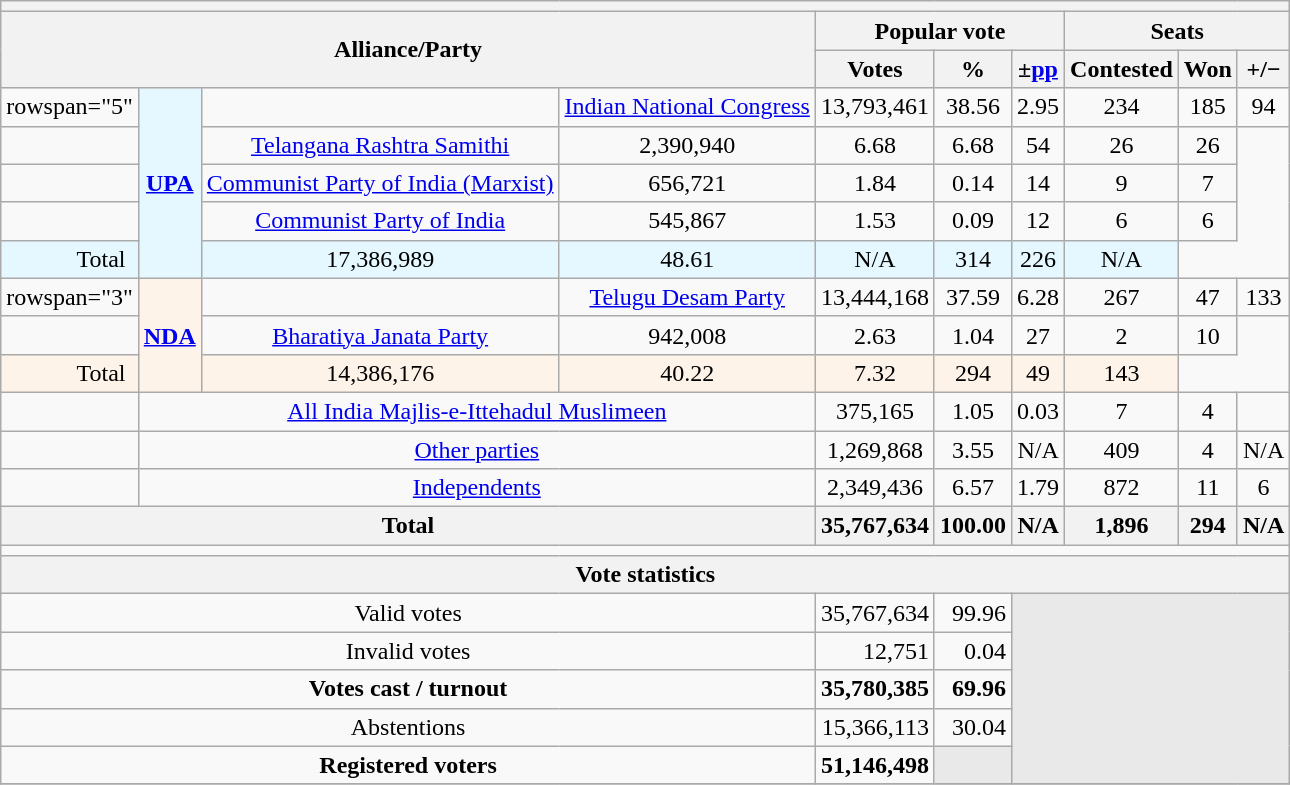<table class="wikitable sortable" style="text-align:center;">
<tr>
<th colspan=10></th>
</tr>
<tr>
<th colspan="4" rowspan="2">Alliance/Party</th>
<th colspan="3">Popular vote</th>
<th colspan="3">Seats</th>
</tr>
<tr>
<th>Votes</th>
<th>%</th>
<th>±<a href='#'>pp</a></th>
<th>Contested</th>
<th>Won</th>
<th><strong>+/−</strong></th>
</tr>
<tr>
<td>rowspan="5" </td>
<th rowspan="5" style="background:#E5F8FF"><a href='#'>UPA</a></th>
<td></td>
<td><a href='#'>Indian National Congress</a></td>
<td>13,793,461</td>
<td>38.56</td>
<td> 2.95</td>
<td>234</td>
<td>185</td>
<td> 94</td>
</tr>
<tr>
<td></td>
<td><a href='#'>Telangana Rashtra Samithi</a></td>
<td>2,390,940</td>
<td>6.68</td>
<td> 6.68</td>
<td>54</td>
<td>26</td>
<td> 26</td>
</tr>
<tr>
<td></td>
<td><a href='#'>Communist Party of India (Marxist)</a></td>
<td>656,721</td>
<td>1.84</td>
<td> 0.14</td>
<td>14</td>
<td>9</td>
<td> 7</td>
</tr>
<tr>
<td></td>
<td><a href='#'>Communist Party of India</a></td>
<td>545,867</td>
<td>1.53</td>
<td> 0.09</td>
<td>12</td>
<td>6</td>
<td> 6</td>
</tr>
<tr>
<td colspan="2" style="background:#E5F8FF">Total</td>
<td style="background:#E5F8FF">17,386,989</td>
<td style="background:#E5F8FF">48.61</td>
<td style="background:#E5F8FF">N/A</td>
<td style="background:#E5F8FF">314</td>
<td style="background:#E5F8FF">226</td>
<td style="background:#E5F8FF">N/A</td>
</tr>
<tr>
<td>rowspan="3" </td>
<th rowspan="3" style="background:#FEF3E8"><a href='#'>NDA</a></th>
<td></td>
<td><a href='#'>Telugu Desam Party</a></td>
<td>13,444,168</td>
<td>37.59</td>
<td> 6.28</td>
<td>267</td>
<td>47</td>
<td> 133</td>
</tr>
<tr>
<td></td>
<td><a href='#'>Bharatiya Janata Party</a></td>
<td>942,008</td>
<td>2.63</td>
<td> 1.04</td>
<td>27</td>
<td>2</td>
<td> 10</td>
</tr>
<tr>
<td colspan="2" style="background:#fef3E8">Total</td>
<td style="background:#fef3E8">14,386,176</td>
<td style="background:#fef3E8">40.22</td>
<td style="background:#fef3E8"> 7.32</td>
<td style="background:#fef3E8">294</td>
<td style="background:#fef3E8">49</td>
<td style="background:#fef3E8"> 143</td>
</tr>
<tr>
<td></td>
<td colspan=3><a href='#'>All India Majlis-e-Ittehadul Muslimeen</a></td>
<td>375,165</td>
<td>1.05</td>
<td> 0.03</td>
<td>7</td>
<td>4</td>
<td></td>
</tr>
<tr>
<td></td>
<td colspan="3"><a href='#'>Other parties</a></td>
<td>1,269,868</td>
<td>3.55</td>
<td>N/A</td>
<td>409</td>
<td>4</td>
<td>N/A</td>
</tr>
<tr>
<td></td>
<td colspan="3"><a href='#'>Independents</a></td>
<td>2,349,436</td>
<td>6.57</td>
<td> 1.79</td>
<td>872</td>
<td>11</td>
<td> 6</td>
</tr>
<tr>
<th colspan="4">Total</th>
<th>35,767,634</th>
<th>100.00</th>
<th>N/A</th>
<th>1,896</th>
<th>294</th>
<th>N/A</th>
</tr>
<tr>
<td colspan="10"></td>
</tr>
<tr>
<th colspan="10">Vote statistics</th>
</tr>
<tr>
<td colspan="4">Valid votes</td>
<td align="right">35,767,634</td>
<td align="right">99.96</td>
<th colspan="4" rowspan="5" style="background-color:#E9E9E9"></th>
</tr>
<tr>
<td colspan="4">Invalid votes</td>
<td align="right">12,751</td>
<td align="right">0.04</td>
</tr>
<tr>
<td colspan="4"><strong>Votes cast / turnout</strong></td>
<td align="right"><strong>35,780,385</strong></td>
<td align="right"><strong>69.96</strong></td>
</tr>
<tr>
<td colspan="4">Abstentions</td>
<td align="right">15,366,113</td>
<td align="right">30.04</td>
</tr>
<tr>
<td colspan="4"><strong>Registered voters</strong></td>
<td align="right"><strong>51,146,498</strong></td>
<td style="background-color:#E9E9E9"></td>
</tr>
<tr>
</tr>
</table>
